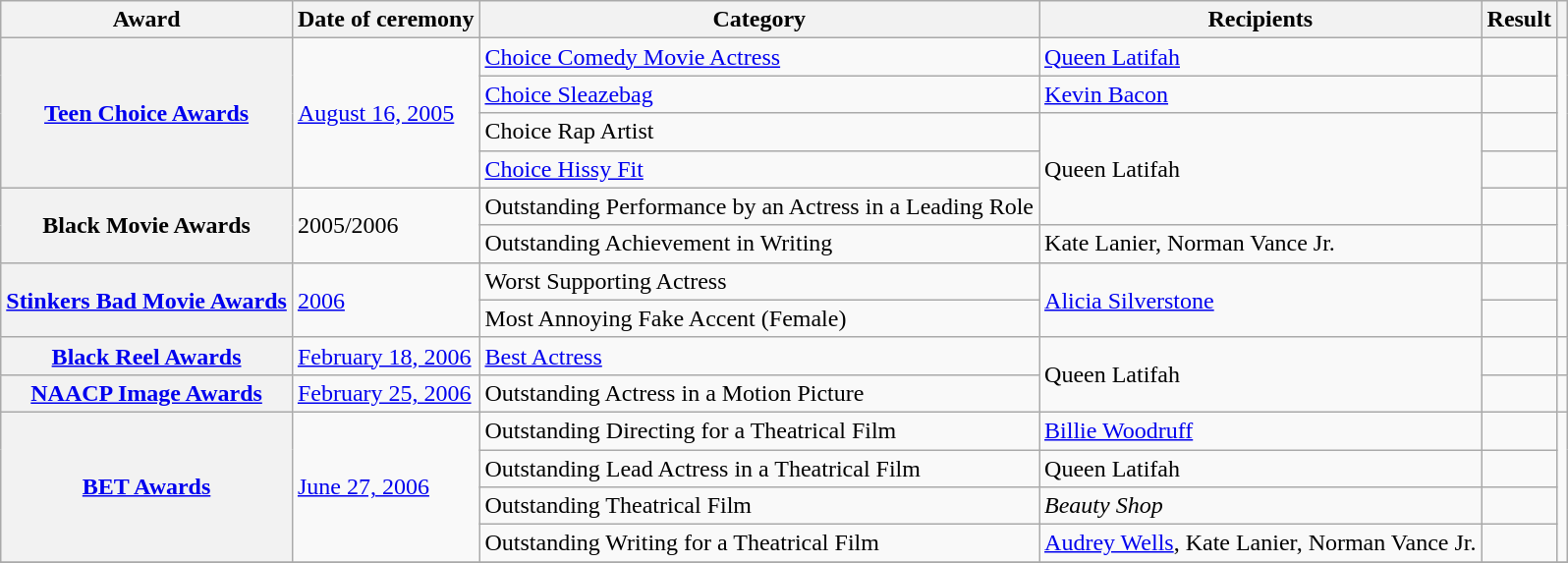<table class="wikitable sortable">
<tr>
<th scope="col">Award</th>
<th scope="col">Date of ceremony</th>
<th scope="col">Category</th>
<th scope="col">Recipients</th>
<th scope="col">Result</th>
<th scope="col"></th>
</tr>
<tr>
<th scope="row" rowspan="4"><a href='#'>Teen Choice Awards</a></th>
<td rowspan="4"><a href='#'>August 16, 2005</a></td>
<td><a href='#'>Choice Comedy Movie Actress</a></td>
<td><a href='#'>Queen Latifah</a></td>
<td></td>
<td rowspan="4"></td>
</tr>
<tr>
<td><a href='#'>Choice Sleazebag</a></td>
<td><a href='#'>Kevin Bacon</a></td>
<td></td>
</tr>
<tr>
<td>Choice Rap Artist</td>
<td rowspan="3">Queen Latifah</td>
<td></td>
</tr>
<tr>
<td><a href='#'>Choice Hissy Fit</a></td>
<td></td>
</tr>
<tr>
<th scope="row" rowspan="2">Black Movie Awards</th>
<td rowspan="2">2005/2006</td>
<td>Outstanding Performance by an Actress in a Leading Role</td>
<td></td>
<td rowspan="2"></td>
</tr>
<tr>
<td>Outstanding Achievement in Writing</td>
<td>Kate Lanier, Norman Vance Jr.</td>
<td></td>
</tr>
<tr>
<th scope="row" rowspan="2"><a href='#'>Stinkers Bad Movie Awards</a></th>
<td rowspan="2"><a href='#'>2006</a></td>
<td>Worst Supporting Actress</td>
<td rowspan="2"><a href='#'>Alicia Silverstone</a></td>
<td></td>
<td rowspan="2"></td>
</tr>
<tr>
<td>Most Annoying Fake Accent (Female)</td>
<td></td>
</tr>
<tr>
<th scope="row"><a href='#'>Black Reel Awards</a></th>
<td><a href='#'>February 18, 2006</a></td>
<td><a href='#'>Best Actress</a></td>
<td rowspan="2">Queen Latifah</td>
<td></td>
<td></td>
</tr>
<tr>
<th scope="row"><a href='#'>NAACP Image Awards</a></th>
<td><a href='#'>February 25, 2006</a></td>
<td>Outstanding Actress in a Motion Picture</td>
<td></td>
<td></td>
</tr>
<tr>
<th scope="row"  rowspan="4"><a href='#'>BET Awards</a></th>
<td rowspan="4"><a href='#'>June 27, 2006</a></td>
<td>Outstanding Directing for a Theatrical Film</td>
<td><a href='#'>Billie Woodruff</a></td>
<td></td>
<td rowspan="4"></td>
</tr>
<tr>
<td>Outstanding Lead Actress in a Theatrical Film</td>
<td>Queen Latifah</td>
<td></td>
</tr>
<tr>
<td>Outstanding Theatrical Film</td>
<td><em>Beauty Shop</em></td>
<td></td>
</tr>
<tr>
<td>Outstanding Writing for a Theatrical Film</td>
<td><a href='#'>Audrey Wells</a>, Kate Lanier, Norman Vance Jr.</td>
<td></td>
</tr>
<tr>
</tr>
</table>
